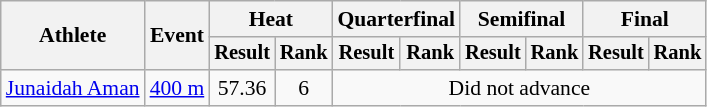<table class="wikitable" style="font-size:90%">
<tr>
<th rowspan="2">Athlete</th>
<th rowspan="2">Event</th>
<th colspan="2">Heat</th>
<th colspan="2">Quarterfinal</th>
<th colspan="2">Semifinal</th>
<th colspan="2">Final</th>
</tr>
<tr style="font-size:95%">
<th>Result</th>
<th>Rank</th>
<th>Result</th>
<th>Rank</th>
<th>Result</th>
<th>Rank</th>
<th>Result</th>
<th>Rank</th>
</tr>
<tr align=center>
<td align=left><a href='#'>Junaidah Aman</a></td>
<td align=left><a href='#'>400 m</a></td>
<td>57.36</td>
<td>6</td>
<td colspan=6>Did not advance</td>
</tr>
</table>
